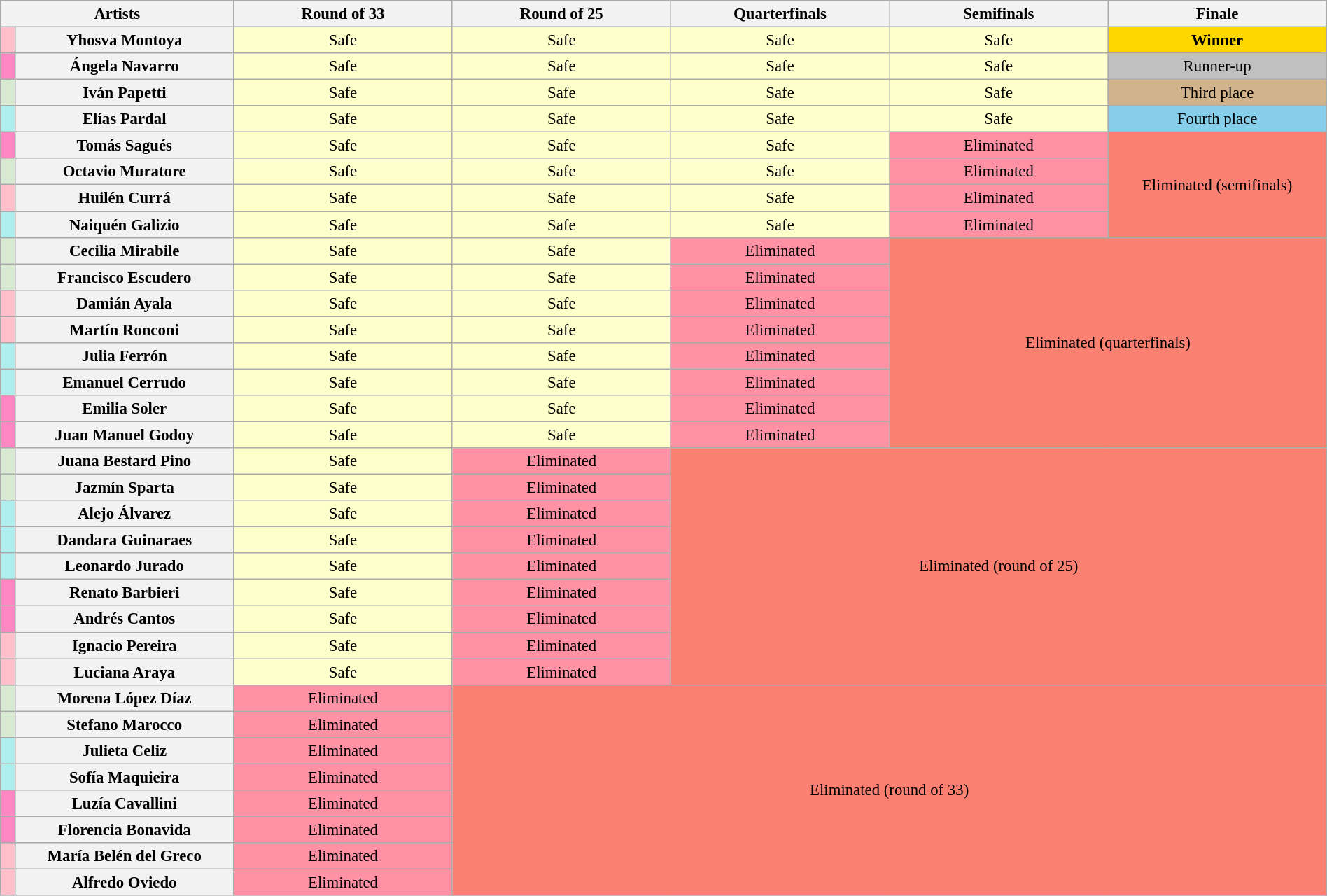<table class="wikitable" style="text-align:center; font-size:95%; width:100%">
<tr>
<th colspan="2" width="16%">Artists</th>
<th style="width:15%">Round of 33</th>
<th style="width:15%">Round of 25</th>
<th style="width:15%">Quarterfinals</th>
<th style="width:15%">Semifinals</th>
<th style="width:15%">Finale</th>
</tr>
<tr>
<td style="background:pink; width:01%"></td>
<th>Yhosva Montoya</th>
<td style="background:#FFFFCC">Safe</td>
<td style="background:#FFFFCC">Safe</td>
<td style="background:#FFFFCC">Safe</td>
<td style="background:#FFFFCC">Safe</td>
<td style="background: gold"><strong>Winner</strong></td>
</tr>
<tr>
<td style="background:#FF87C3"></td>
<th>Ángela Navarro</th>
<td style="background:#FFFFCC">Safe</td>
<td style="background:#FFFFCC">Safe</td>
<td style="background:#FFFFCC">Safe</td>
<td style="background:#FFFFCC">Safe</td>
<td style="background: silver">Runner-up</td>
</tr>
<tr>
<td style="background:#d7ead1"></td>
<th>Iván Papetti</th>
<td style="background:#FFFFCC">Safe</td>
<td style="background:#FFFFCC">Safe</td>
<td style="background:#FFFFCC">Safe</td>
<td style="background:#FFFFCC">Safe</td>
<td style="background: tan">Third place</td>
</tr>
<tr>
<td style="background:#afeeee"></td>
<th>Elías Pardal</th>
<td style="background:#FFFFCC">Safe</td>
<td style="background:#FFFFCC">Safe</td>
<td style="background:#FFFFCC">Safe</td>
<td style="background:#FFFFCC">Safe</td>
<td style="background: skyblue">Fourth place</td>
</tr>
<tr>
<td style="background:#FF87C3"></td>
<th>Tomás Sagués</th>
<td style="background:#FFFFCC">Safe</td>
<td style="background:#FFFFCC">Safe</td>
<td style="background:#FFFFCC">Safe</td>
<td style="background:#FF91A4">Eliminated</td>
<td rowspan="4" style="background:salmon">Eliminated (semifinals)</td>
</tr>
<tr>
<td style="background:#d7ead1"></td>
<th>Octavio Muratore</th>
<td style="background:#FFFFCC">Safe</td>
<td style="background:#FFFFCC">Safe</td>
<td style="background:#FFFFCC">Safe</td>
<td style="background:#FF91A4">Eliminated</td>
</tr>
<tr>
<td style="background:pink"></td>
<th>Huilén Currá</th>
<td style="background:#FFFFCC">Safe</td>
<td style="background:#FFFFCC">Safe</td>
<td style="background:#FFFFCC">Safe</td>
<td style="background:#FF91A4">Eliminated</td>
</tr>
<tr>
<td style="background:#afeeee"></td>
<th>Naiquén Galizio</th>
<td style="background:#FFFFCC">Safe</td>
<td style="background:#FFFFCC">Safe</td>
<td style="background:#FFFFCC">Safe</td>
<td style="background:#FF91A4">Eliminated</td>
</tr>
<tr>
<td style="background:#d7ead1"></td>
<th>Cecilia Mirabile</th>
<td style="background:#FFFFCC">Safe</td>
<td style="background:#FFFFCC">Safe</td>
<td style="background:#FF91A4">Eliminated</td>
<td rowspan="8" colspan="2" style="background:salmon">Eliminated (quarterfinals)</td>
</tr>
<tr>
<td style="background:#d7ead1"></td>
<th>Francisco Escudero</th>
<td style="background:#FFFFCC">Safe</td>
<td style="background:#FFFFCC">Safe</td>
<td style="background:#FF91A4">Eliminated</td>
</tr>
<tr>
<td style="background:pink"></td>
<th>Damián Ayala</th>
<td style="background:#FFFFCC">Safe</td>
<td style="background:#FFFFCC">Safe</td>
<td style="background:#FF91A4">Eliminated</td>
</tr>
<tr>
<td style="background:pink"></td>
<th>Martín Ronconi</th>
<td style="background:#FFFFCC">Safe</td>
<td style="background:#FFFFCC">Safe</td>
<td style="background:#FF91A4">Eliminated</td>
</tr>
<tr>
<td style="background:#afeeee"></td>
<th>Julia Ferrón</th>
<td style="background:#FFFFCC">Safe</td>
<td style="background:#FFFFCC">Safe</td>
<td style="background:#FF91A4">Eliminated</td>
</tr>
<tr>
<td style="background:#afeeee"></td>
<th>Emanuel Cerrudo</th>
<td style="background:#FFFFCC">Safe</td>
<td style="background:#FFFFCC">Safe</td>
<td style="background:#FF91A4">Eliminated</td>
</tr>
<tr>
<td style="background:#FF87C3"></td>
<th>Emilia Soler</th>
<td style="background:#FFFFCC">Safe</td>
<td style="background:#FFFFCC">Safe</td>
<td style="background:#FF91A4">Eliminated</td>
</tr>
<tr>
<td style="background:#FF87C3"></td>
<th>Juan Manuel Godoy</th>
<td style="background:#FFFFCC">Safe</td>
<td style="background:#FFFFCC">Safe</td>
<td style="background:#FF91A4">Eliminated</td>
</tr>
<tr>
<td style="background:#d7ead1"></td>
<th>Juana Bestard Pino</th>
<td style="background:#FFFFCC">Safe</td>
<td style="background:#FF91A4">Eliminated</td>
<td rowspan="9" colspan="3" style="background:salmon">Eliminated (round of 25)</td>
</tr>
<tr>
<td style="background:#d7ead1"></td>
<th>Jazmín Sparta</th>
<td style="background:#FFFFCC">Safe</td>
<td style="background:#FF91A4">Eliminated</td>
</tr>
<tr>
<td style="background:#afeeee"></td>
<th>Alejo Álvarez</th>
<td style="background:#FFFFCC">Safe</td>
<td style="background:#FF91A4">Eliminated</td>
</tr>
<tr>
<td style="background:#afeeee"></td>
<th>Dandara Guinaraes</th>
<td style="background:#FFFFCC">Safe</td>
<td style="background:#FF91A4">Eliminated</td>
</tr>
<tr>
<td style="background:#afeeee"></td>
<th>Leonardo Jurado</th>
<td style="background:#FFFFCC">Safe</td>
<td style="background:#FF91A4">Eliminated</td>
</tr>
<tr>
<td style="background:#FF87C3"></td>
<th>Renato Barbieri</th>
<td style="background:#FFFFCC">Safe</td>
<td style="background:#FF91A4">Eliminated</td>
</tr>
<tr>
<td style="background:#FF87C3"></td>
<th>Andrés Cantos</th>
<td style="background:#FFFFCC">Safe</td>
<td style="background:#FF91A4">Eliminated</td>
</tr>
<tr>
<td style="background:pink"></td>
<th>Ignacio Pereira</th>
<td style="background:#FFFFCC">Safe</td>
<td style="background:#FF91A4">Eliminated</td>
</tr>
<tr>
<td style="background:pink"></td>
<th>Luciana Araya</th>
<td style="background:#FFFFCC">Safe</td>
<td style="background:#FF91A4">Eliminated</td>
</tr>
<tr>
<td style="background:#d7ead1"></td>
<th>Morena López Díaz</th>
<td style="background:#FF91A4">Eliminated</td>
<td rowspan="8" colspan="4" style="background:salmon">Eliminated (round of 33)</td>
</tr>
<tr>
<td style="background:#d7ead1"></td>
<th>Stefano Marocco</th>
<td style="background:#FF91A4">Eliminated</td>
</tr>
<tr>
<td style="background:#afeeee"></td>
<th>Julieta Celiz</th>
<td style="background:#FF91A4">Eliminated</td>
</tr>
<tr>
<td style="background:#afeeee"></td>
<th>Sofía Maquieira</th>
<td style="background:#FF91A4">Eliminated</td>
</tr>
<tr>
<td style="background:#FF87C3"></td>
<th>Luzía Cavallini</th>
<td style="background:#FF91A4">Eliminated</td>
</tr>
<tr>
<td style="background:#FF87C3"></td>
<th>Florencia Bonavida</th>
<td style="background:#FF91A4">Eliminated</td>
</tr>
<tr>
<td style="background:pink"></td>
<th>María Belén del Greco</th>
<td style="background:#FF91A4">Eliminated</td>
</tr>
<tr>
<td style="background:pink"></td>
<th>Alfredo Oviedo</th>
<td style="background:#FF91A4">Eliminated</td>
</tr>
</table>
